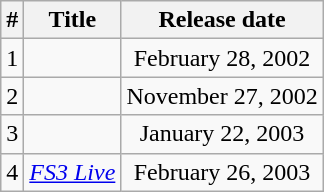<table class="wikitable" style="text-align:center;">
<tr>
<th>#</th>
<th>Title</th>
<th>Release date</th>
</tr>
<tr>
<td>1</td>
<td align="left"></td>
<td>February 28, 2002</td>
</tr>
<tr>
<td>2</td>
<td align="left"></td>
<td>November 27, 2002</td>
</tr>
<tr>
<td>3</td>
<td align="left"></td>
<td>January 22, 2003</td>
</tr>
<tr>
<td>4</td>
<td align="left"><em><a href='#'>FS3 Live</a></em></td>
<td>February 26, 2003</td>
</tr>
</table>
